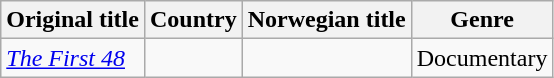<table class="wikitable">
<tr>
<th>Original title</th>
<th>Country</th>
<th>Norwegian title</th>
<th>Genre</th>
</tr>
<tr>
<td><em><a href='#'>The First 48</a></em></td>
<td></td>
<td></td>
<td>Documentary</td>
</tr>
</table>
